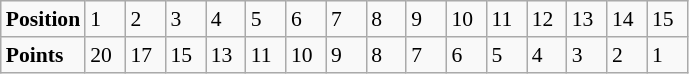<table class="wikitable" style="font-size: 90%;">
<tr>
<td><strong>Position</strong></td>
<td width=20>1</td>
<td width=20>2</td>
<td width=20>3</td>
<td width=20>4</td>
<td width=20>5</td>
<td width=20>6</td>
<td width=20>7</td>
<td width=20>8</td>
<td width=20>9</td>
<td width=20>10</td>
<td width=20>11</td>
<td width=20>12</td>
<td width=20>13</td>
<td width=20>14</td>
<td width=20>15</td>
</tr>
<tr>
<td><strong>Points</strong></td>
<td>20</td>
<td>17</td>
<td>15</td>
<td>13</td>
<td>11</td>
<td>10</td>
<td>9</td>
<td>8</td>
<td>7</td>
<td>6</td>
<td>5</td>
<td>4</td>
<td>3</td>
<td>2</td>
<td>1</td>
</tr>
</table>
